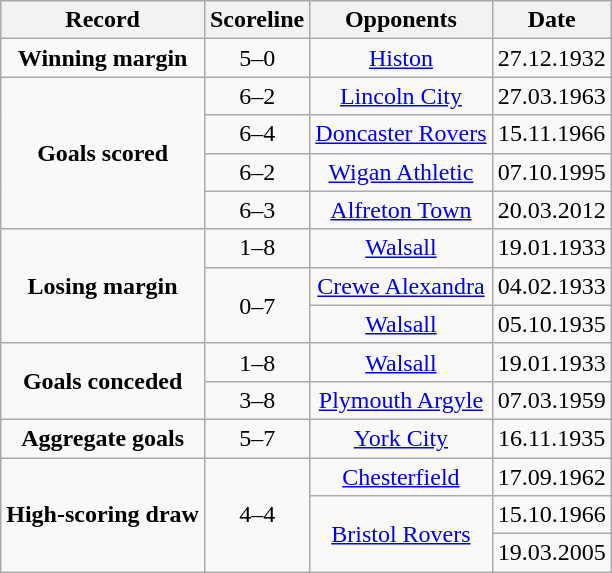<table class="wikitable" style="text-align:center">
<tr>
<th>Record</th>
<th>Scoreline</th>
<th>Opponents</th>
<th>Date</th>
</tr>
<tr>
<td><strong>Winning margin</strong></td>
<td>5–0</td>
<td><a href='#'>Histon</a></td>
<td>27.12.1932</td>
</tr>
<tr>
<td rowspan="4"><strong>Goals scored</strong></td>
<td>6–2</td>
<td><a href='#'>Lincoln City</a></td>
<td>27.03.1963</td>
</tr>
<tr>
<td>6–4</td>
<td><a href='#'>Doncaster Rovers</a></td>
<td>15.11.1966</td>
</tr>
<tr>
<td>6–2</td>
<td><a href='#'>Wigan Athletic</a></td>
<td>07.10.1995</td>
</tr>
<tr>
<td>6–3</td>
<td><a href='#'>Alfreton Town</a></td>
<td>20.03.2012</td>
</tr>
<tr>
<td rowspan="3"><strong>Losing margin</strong></td>
<td>1–8</td>
<td><a href='#'>Walsall</a></td>
<td>19.01.1933</td>
</tr>
<tr>
<td rowspan="2">0–7</td>
<td><a href='#'>Crewe Alexandra</a></td>
<td>04.02.1933</td>
</tr>
<tr>
<td><a href='#'>Walsall</a></td>
<td>05.10.1935</td>
</tr>
<tr>
<td rowspan="2"><strong>Goals conceded</strong></td>
<td>1–8</td>
<td><a href='#'>Walsall</a></td>
<td>19.01.1933</td>
</tr>
<tr>
<td>3–8</td>
<td><a href='#'>Plymouth Argyle</a></td>
<td>07.03.1959</td>
</tr>
<tr>
<td><strong>Aggregate goals</strong></td>
<td>5–7</td>
<td><a href='#'>York City</a></td>
<td>16.11.1935</td>
</tr>
<tr>
<td rowspan="3"><strong>High-scoring draw</strong></td>
<td rowspan="3">4–4</td>
<td><a href='#'>Chesterfield</a></td>
<td>17.09.1962</td>
</tr>
<tr>
<td rowspan="2"><a href='#'>Bristol Rovers</a></td>
<td>15.10.1966</td>
</tr>
<tr>
<td>19.03.2005</td>
</tr>
</table>
